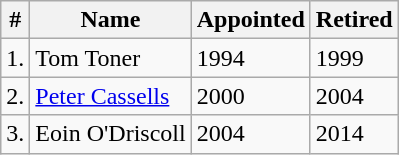<table class="wikitable">
<tr>
<th>#</th>
<th>Name</th>
<th>Appointed</th>
<th>Retired</th>
</tr>
<tr>
<td>1.</td>
<td>Tom Toner</td>
<td>1994</td>
<td>1999</td>
</tr>
<tr>
<td>2.</td>
<td><a href='#'>Peter Cassells</a></td>
<td>2000</td>
<td>2004</td>
</tr>
<tr>
<td>3.</td>
<td>Eoin O'Driscoll</td>
<td>2004</td>
<td>2014</td>
</tr>
</table>
